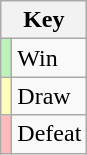<table class="wikitable">
<tr>
<th colspan="2">Key</th>
</tr>
<tr>
<td bgcolor=#BBF3BB></td>
<td>Win</td>
</tr>
<tr>
<td bgcolor=#FFFFBB></td>
<td>Draw</td>
</tr>
<tr>
<td bgcolor=#FFBBBB></td>
<td>Defeat</td>
</tr>
</table>
